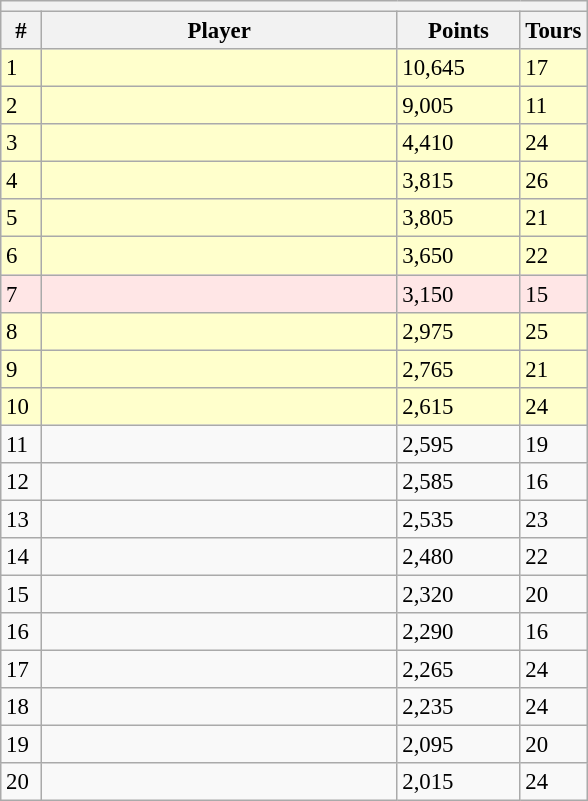<table class="wikitable" style="font-size:95%">
<tr>
<th colspan="5"></th>
</tr>
<tr>
<th width="20">#</th>
<th width="230">Player</th>
<th width="75">Points</th>
<th width="15">Tours</th>
</tr>
<tr bgcolor="#ffffcc">
<td>1</td>
<td align="left"></td>
<td>10,645</td>
<td>17</td>
</tr>
<tr bgcolor="#ffffcc">
<td>2</td>
<td align="left"></td>
<td>9,005</td>
<td>11</td>
</tr>
<tr bgcolor="#ffffcc">
<td>3</td>
<td align="left"></td>
<td>4,410</td>
<td>24</td>
</tr>
<tr bgcolor="#ffffcc">
<td>4</td>
<td align="left"></td>
<td>3,815</td>
<td>26</td>
</tr>
<tr bgcolor="#ffffcc">
<td>5</td>
<td align="left"></td>
<td>3,805</td>
<td>21</td>
</tr>
<tr bgcolor="#ffffcc">
<td>6</td>
<td align="left"></td>
<td>3,650</td>
<td>22</td>
</tr>
<tr bgcolor="FFE6E6">
<td>7</td>
<td align="left"></td>
<td>3,150</td>
<td>15</td>
</tr>
<tr bgcolor="#ffffcc">
<td>8</td>
<td align="left"></td>
<td>2,975</td>
<td>25</td>
</tr>
<tr bgcolor="#ffffcc">
<td>9</td>
<td align="left"></td>
<td>2,765</td>
<td>21</td>
</tr>
<tr bgcolor="#ffffcc">
<td>10</td>
<td align="left"></td>
<td>2,615</td>
<td>24</td>
</tr>
<tr>
<td>11</td>
<td align="left"></td>
<td>2,595</td>
<td>19</td>
</tr>
<tr>
<td>12</td>
<td align="left"></td>
<td>2,585</td>
<td>16</td>
</tr>
<tr>
<td>13</td>
<td align="left"></td>
<td>2,535</td>
<td>23</td>
</tr>
<tr>
<td>14</td>
<td align="left"></td>
<td>2,480</td>
<td>22</td>
</tr>
<tr>
<td>15</td>
<td align="left"></td>
<td>2,320</td>
<td>20</td>
</tr>
<tr>
<td>16</td>
<td align="left"></td>
<td>2,290</td>
<td>16</td>
</tr>
<tr>
<td>17</td>
<td align="left"></td>
<td>2,265</td>
<td>24</td>
</tr>
<tr>
<td>18</td>
<td align="left"></td>
<td>2,235</td>
<td>24</td>
</tr>
<tr>
<td>19</td>
<td align="left"></td>
<td>2,095</td>
<td>20</td>
</tr>
<tr>
<td>20</td>
<td align="left"></td>
<td>2,015</td>
<td>24</td>
</tr>
</table>
